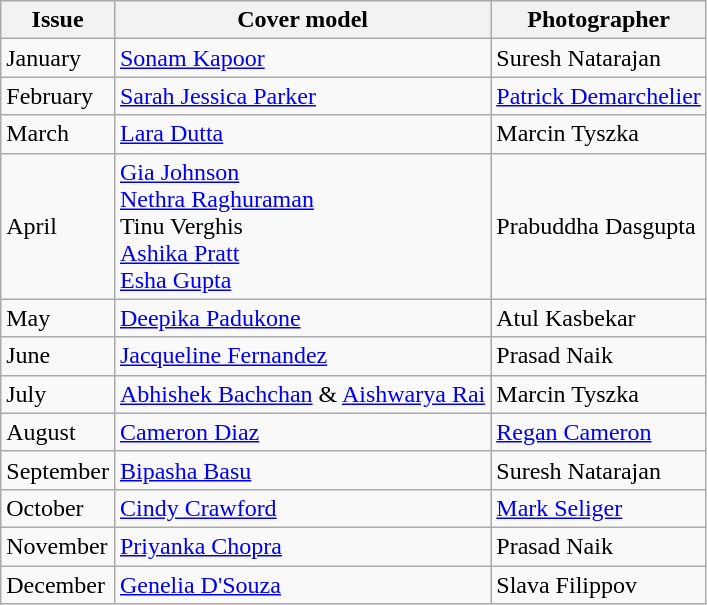<table class="sortable wikitable">
<tr>
<th>Issue</th>
<th>Cover model</th>
<th>Photographer</th>
</tr>
<tr>
<td>January</td>
<td><a href='#'>Sonam Kapoor</a></td>
<td>Suresh Natarajan</td>
</tr>
<tr>
<td>February</td>
<td><a href='#'>Sarah Jessica Parker</a></td>
<td><a href='#'>Patrick Demarchelier</a></td>
</tr>
<tr>
<td>March</td>
<td><a href='#'>Lara Dutta</a></td>
<td>Marcin Tyszka</td>
</tr>
<tr>
<td>April</td>
<td><a href='#'>Gia Johnson</a><br><a href='#'>Nethra Raghuraman</a><br> Tinu Verghis <br><a href='#'>Ashika Pratt</a><br><a href='#'>Esha Gupta</a></td>
<td>Prabuddha Dasgupta</td>
</tr>
<tr>
<td>May</td>
<td><a href='#'>Deepika Padukone</a></td>
<td>Atul Kasbekar</td>
</tr>
<tr>
<td>June</td>
<td><a href='#'>Jacqueline Fernandez</a></td>
<td>Prasad Naik</td>
</tr>
<tr>
<td>July</td>
<td><a href='#'>Abhishek Bachchan</a> & <a href='#'>Aishwarya Rai</a></td>
<td>Marcin Tyszka</td>
</tr>
<tr>
<td>August</td>
<td><a href='#'>Cameron Diaz</a></td>
<td><a href='#'>Regan Cameron</a></td>
</tr>
<tr>
<td>September</td>
<td><a href='#'>Bipasha Basu</a></td>
<td>Suresh Natarajan</td>
</tr>
<tr>
<td>October</td>
<td><a href='#'>Cindy Crawford</a></td>
<td><a href='#'>Mark Seliger</a></td>
</tr>
<tr>
<td>November</td>
<td><a href='#'>Priyanka Chopra</a></td>
<td>Prasad Naik</td>
</tr>
<tr>
<td>December</td>
<td><a href='#'>Genelia D'Souza</a></td>
<td>Slava Filippov</td>
</tr>
</table>
